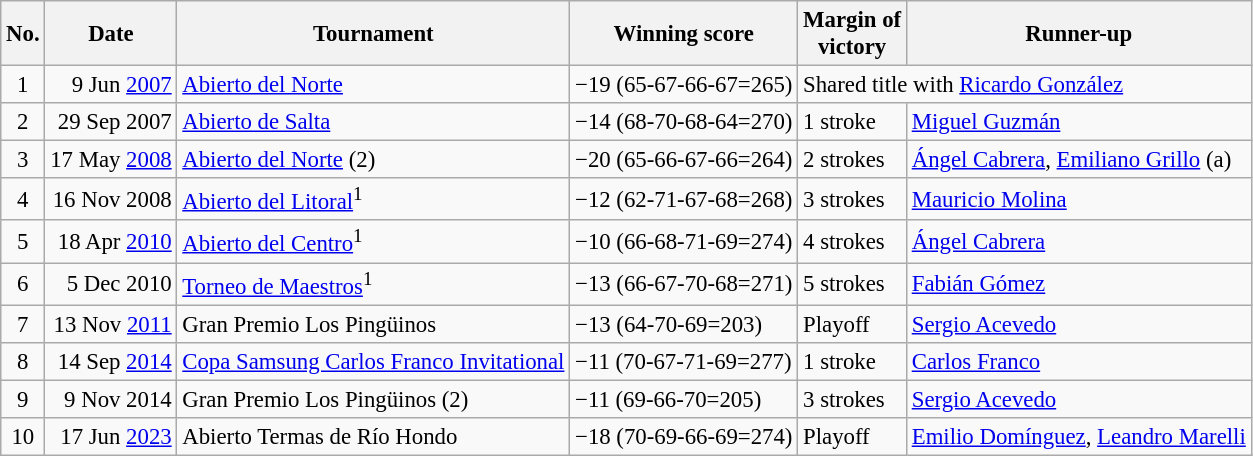<table class="wikitable" style="font-size:95%;">
<tr>
<th>No.</th>
<th>Date</th>
<th>Tournament</th>
<th>Winning score</th>
<th>Margin of<br>victory</th>
<th>Runner-up</th>
</tr>
<tr>
<td align=center>1</td>
<td align=right>9 Jun <a href='#'>2007</a></td>
<td><a href='#'>Abierto del Norte</a></td>
<td>−19 (65-67-66-67=265)</td>
<td colspan=2>Shared title with  <a href='#'>Ricardo González</a></td>
</tr>
<tr>
<td align=center>2</td>
<td align=right>29 Sep 2007</td>
<td><a href='#'>Abierto de Salta</a></td>
<td>−14 (68-70-68-64=270)</td>
<td>1 stroke</td>
<td> <a href='#'>Miguel Guzmán</a></td>
</tr>
<tr>
<td align=center>3</td>
<td align=right>17 May <a href='#'>2008</a></td>
<td><a href='#'>Abierto del Norte</a> (2)</td>
<td>−20 (65-66-67-66=264)</td>
<td>2 strokes</td>
<td> <a href='#'>Ángel Cabrera</a>,  <a href='#'>Emiliano Grillo</a> (a)</td>
</tr>
<tr>
<td align=center>4</td>
<td align=right>16 Nov 2008</td>
<td><a href='#'>Abierto del Litoral</a><sup>1</sup></td>
<td>−12 (62-71-67-68=268)</td>
<td>3 strokes</td>
<td> <a href='#'>Mauricio Molina</a></td>
</tr>
<tr>
<td align=center>5</td>
<td align=right>18 Apr <a href='#'>2010</a></td>
<td><a href='#'>Abierto del Centro</a><sup>1</sup></td>
<td>−10 (66-68-71-69=274)</td>
<td>4 strokes</td>
<td> <a href='#'>Ángel Cabrera</a></td>
</tr>
<tr>
<td align=center>6</td>
<td align=right>5 Dec 2010</td>
<td><a href='#'>Torneo de Maestros</a><sup>1</sup></td>
<td>−13 (66-67-70-68=271)</td>
<td>5 strokes</td>
<td> <a href='#'>Fabián Gómez</a></td>
</tr>
<tr>
<td align=center>7</td>
<td align=right>13 Nov <a href='#'>2011</a></td>
<td>Gran Premio Los Pingüinos</td>
<td>−13 (64-70-69=203)</td>
<td>Playoff</td>
<td> <a href='#'>Sergio Acevedo</a></td>
</tr>
<tr>
<td align=center>8</td>
<td align=right>14 Sep <a href='#'>2014</a></td>
<td><a href='#'>Copa Samsung Carlos Franco Invitational</a></td>
<td>−11 (70-67-71-69=277)</td>
<td>1 stroke</td>
<td> <a href='#'>Carlos Franco</a></td>
</tr>
<tr>
<td align=center>9</td>
<td align=right>9 Nov 2014</td>
<td>Gran Premio Los Pingüinos (2)</td>
<td>−11 (69-66-70=205)</td>
<td>3 strokes</td>
<td> <a href='#'>Sergio Acevedo</a></td>
</tr>
<tr>
<td align=center>10</td>
<td align=right>17 Jun <a href='#'>2023</a></td>
<td>Abierto Termas de Río Hondo</td>
<td>−18 (70-69-66-69=274)</td>
<td>Playoff</td>
<td> <a href='#'>Emilio Domínguez</a>,  <a href='#'>Leandro Marelli</a></td>
</tr>
</table>
